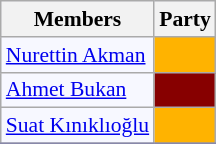<table class=wikitable style="border:1px solid #8888aa; background-color:#f7f8ff; padding:0px; font-size:90%;">
<tr>
<th>Members</th>
<th colspan="2">Party</th>
</tr>
<tr>
<td><a href='#'>Nurettin Akman</a></td>
<td style="background: #ffb300"></td>
</tr>
<tr>
<td><a href='#'>Ahmet Bukan</a></td>
<td style="background: #870000"></td>
</tr>
<tr>
<td><a href='#'>Suat Kınıklıoğlu</a></td>
<td style="background: #ffb300"></td>
</tr>
<tr>
</tr>
</table>
